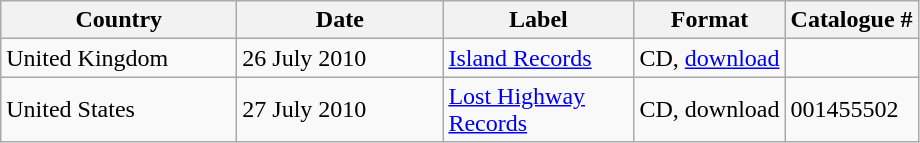<table class="wikitable">
<tr>
<th style="width:150px;">Country</th>
<th style="width:130px;">Date</th>
<th style="width:120px;">Label</th>
<th>Format</th>
<th>Catalogue #</th>
</tr>
<tr>
<td>United Kingdom</td>
<td>26 July 2010</td>
<td><a href='#'>Island Records</a></td>
<td>CD, <a href='#'>download</a></td>
<td></td>
</tr>
<tr>
<td>United States</td>
<td>27 July 2010</td>
<td><a href='#'>Lost Highway Records</a></td>
<td>CD, download</td>
<td>001455502</td>
</tr>
</table>
